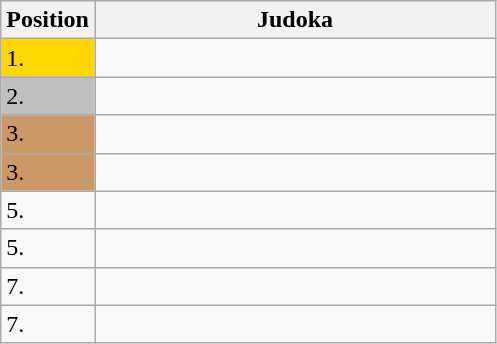<table class=wikitable>
<tr>
<th>Position</th>
<th width=260>Judoka</th>
</tr>
<tr>
<td bgcolor=gold>1.</td>
<td></td>
</tr>
<tr>
<td bgcolor=silver>2.</td>
<td></td>
</tr>
<tr>
<td bgcolor=CC9966>3.</td>
<td></td>
</tr>
<tr>
<td bgcolor=CC9966>3.</td>
<td></td>
</tr>
<tr>
<td>5.</td>
<td></td>
</tr>
<tr>
<td>5.</td>
<td></td>
</tr>
<tr>
<td>7.</td>
<td></td>
</tr>
<tr>
<td>7.</td>
<td></td>
</tr>
</table>
